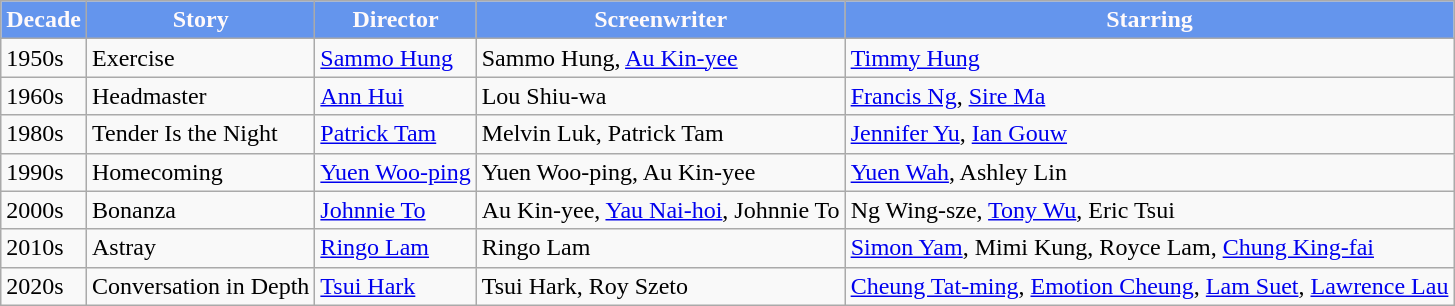<table class="wikitable">
<tr style="background:cornflowerblue; color:snow" align=center>
<td><strong>Decade</strong></td>
<td><strong>Story</strong></td>
<td><strong>Director</strong></td>
<td><strong>Screenwriter</strong></td>
<td><strong>Starring</strong></td>
</tr>
<tr>
<td>1950s</td>
<td>Exercise</td>
<td><a href='#'>Sammo Hung</a></td>
<td>Sammo Hung, <a href='#'>Au Kin-yee</a></td>
<td><a href='#'>Timmy Hung</a></td>
</tr>
<tr>
<td>1960s</td>
<td>Headmaster</td>
<td><a href='#'>Ann Hui</a></td>
<td>Lou Shiu-wa</td>
<td><a href='#'>Francis Ng</a>, <a href='#'>Sire Ma</a></td>
</tr>
<tr>
<td>1980s</td>
<td>Tender Is the Night</td>
<td><a href='#'>Patrick Tam</a></td>
<td>Melvin Luk, Patrick Tam</td>
<td><a href='#'>Jennifer Yu</a>, <a href='#'>Ian Gouw</a></td>
</tr>
<tr>
<td>1990s</td>
<td>Homecoming</td>
<td><a href='#'>Yuen Woo-ping</a></td>
<td>Yuen Woo-ping, Au Kin-yee</td>
<td><a href='#'>Yuen Wah</a>, Ashley Lin</td>
</tr>
<tr>
<td>2000s</td>
<td>Bonanza</td>
<td><a href='#'>Johnnie To</a></td>
<td>Au Kin-yee, <a href='#'>Yau Nai-hoi</a>, Johnnie To</td>
<td>Ng Wing-sze, <a href='#'>Tony Wu</a>, Eric Tsui</td>
</tr>
<tr>
<td>2010s</td>
<td>Astray</td>
<td><a href='#'>Ringo Lam</a></td>
<td>Ringo Lam</td>
<td><a href='#'>Simon Yam</a>, Mimi Kung, Royce Lam, <a href='#'>Chung King-fai</a></td>
</tr>
<tr>
<td>2020s</td>
<td>Conversation in Depth</td>
<td><a href='#'>Tsui Hark</a></td>
<td>Tsui Hark, Roy Szeto</td>
<td><a href='#'>Cheung Tat-ming</a>, <a href='#'>Emotion Cheung</a>, <a href='#'>Lam Suet</a>, <a href='#'>Lawrence Lau</a></td>
</tr>
</table>
